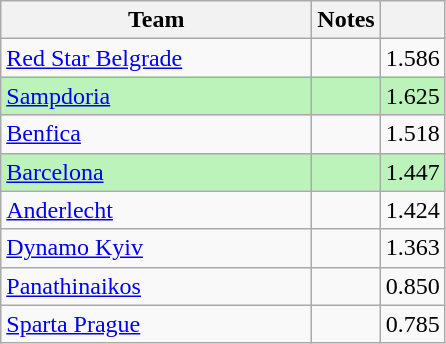<table class="wikitable">
<tr>
<th width=200>Team</th>
<th>Notes</th>
<th></th>
</tr>
<tr>
<td> <a href='#'>Red Star Belgrade</a></td>
<td></td>
<td align=right>1.586</td>
</tr>
<tr bgcolor=#BBF3BB>
<td> <a href='#'>Sampdoria</a></td>
<td></td>
<td align=right>1.625</td>
</tr>
<tr>
<td> <a href='#'>Benfica</a></td>
<td></td>
<td align=right>1.518</td>
</tr>
<tr bgcolor=#BBF3BB>
<td> <a href='#'>Barcelona</a></td>
<td></td>
<td align=right>1.447</td>
</tr>
<tr>
<td> <a href='#'>Anderlecht</a></td>
<td></td>
<td align=right>1.424</td>
</tr>
<tr>
<td> <a href='#'>Dynamo Kyiv</a></td>
<td></td>
<td align=right>1.363</td>
</tr>
<tr>
<td> <a href='#'>Panathinaikos</a></td>
<td></td>
<td align=right>0.850</td>
</tr>
<tr>
<td> <a href='#'>Sparta Prague</a></td>
<td></td>
<td align=right>0.785</td>
</tr>
</table>
